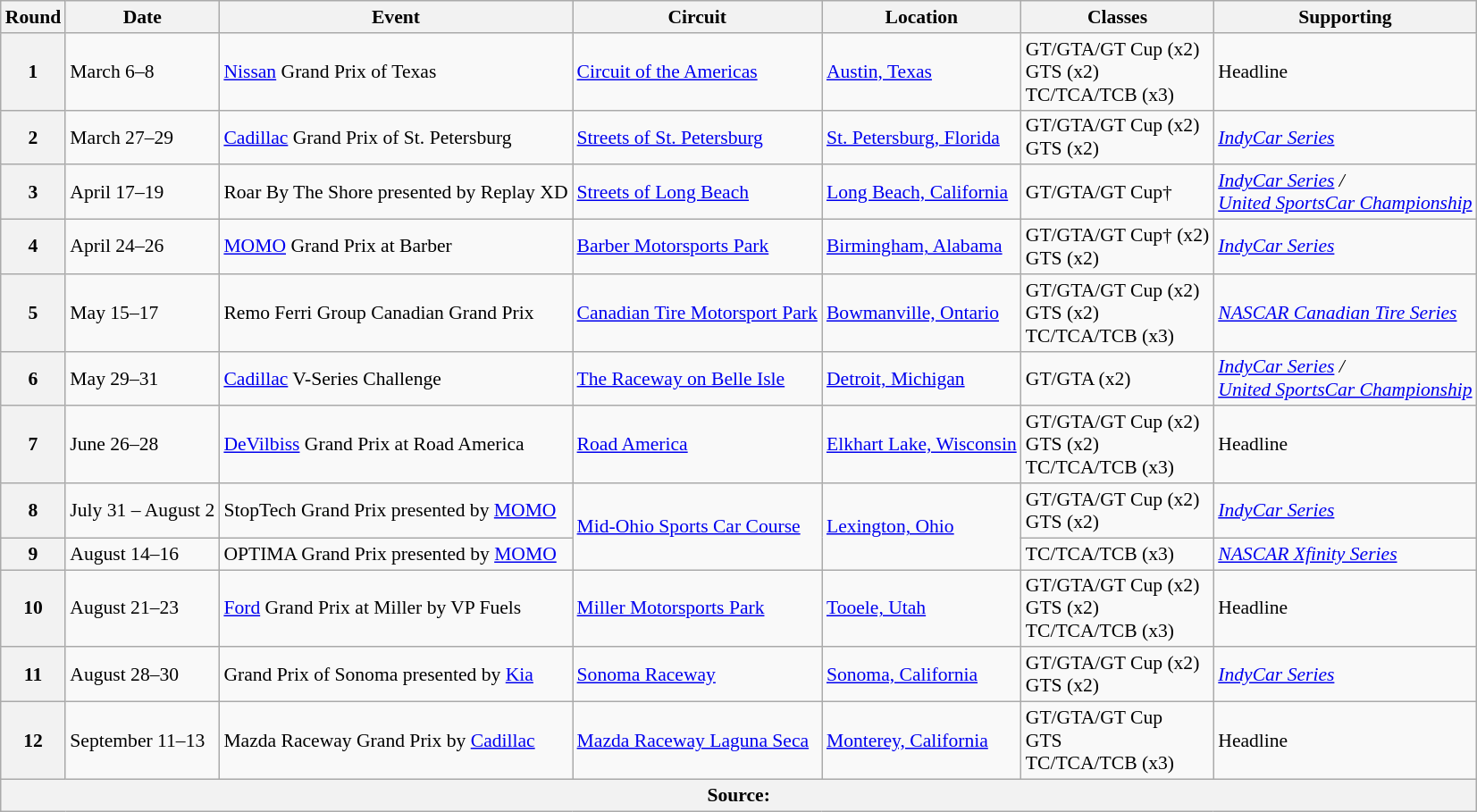<table class="wikitable" style="font-size:90%;">
<tr>
<th>Round</th>
<th>Date</th>
<th>Event</th>
<th>Circuit</th>
<th>Location</th>
<th>Classes</th>
<th>Supporting</th>
</tr>
<tr>
<th>1</th>
<td>March 6–8</td>
<td><a href='#'>Nissan</a> Grand Prix of Texas</td>
<td><a href='#'>Circuit of the Americas</a></td>
<td><a href='#'>Austin, Texas</a></td>
<td>GT/GTA/GT Cup (x2)<br>GTS (x2)<br>TC/TCA/TCB (x3)</td>
<td>Headline</td>
</tr>
<tr>
<th>2</th>
<td>March 27–29</td>
<td><a href='#'>Cadillac</a> Grand Prix of St. Petersburg</td>
<td><a href='#'>Streets of St. Petersburg</a></td>
<td><a href='#'>St. Petersburg, Florida</a></td>
<td>GT/GTA/GT Cup (x2)<br>GTS (x2)</td>
<td><em><a href='#'>IndyCar Series</a></em></td>
</tr>
<tr>
<th>3</th>
<td>April 17–19</td>
<td>Roar By The Shore presented by Replay XD</td>
<td><a href='#'>Streets of Long Beach</a></td>
<td><a href='#'>Long Beach, California</a></td>
<td>GT/GTA/GT Cup†</td>
<td><em><a href='#'>IndyCar Series</a> /<br><a href='#'>United SportsCar Championship</a></em></td>
</tr>
<tr>
<th>4</th>
<td>April 24–26</td>
<td><a href='#'>MOMO</a> Grand Prix at Barber</td>
<td><a href='#'>Barber Motorsports Park</a></td>
<td><a href='#'>Birmingham, Alabama</a></td>
<td>GT/GTA/GT Cup† (x2)<br>GTS (x2)</td>
<td><em><a href='#'>IndyCar Series</a></em></td>
</tr>
<tr>
<th>5</th>
<td>May 15–17</td>
<td>Remo Ferri Group Canadian Grand Prix</td>
<td><a href='#'>Canadian Tire Motorsport Park</a></td>
<td><a href='#'>Bowmanville, Ontario</a></td>
<td>GT/GTA/GT Cup (x2)<br>GTS (x2)<br>TC/TCA/TCB (x3)</td>
<td><em><a href='#'>NASCAR Canadian Tire Series</a></em></td>
</tr>
<tr>
<th>6</th>
<td>May 29–31</td>
<td><a href='#'>Cadillac</a> V-Series Challenge</td>
<td><a href='#'>The Raceway on Belle Isle</a></td>
<td><a href='#'>Detroit, Michigan</a></td>
<td>GT/GTA (x2)</td>
<td><em><a href='#'>IndyCar Series</a> /<br><a href='#'>United SportsCar Championship</a></em></td>
</tr>
<tr>
<th>7</th>
<td>June 26–28</td>
<td><a href='#'>DeVilbiss</a> Grand Prix at Road America</td>
<td><a href='#'>Road America</a></td>
<td><a href='#'>Elkhart Lake, Wisconsin</a></td>
<td>GT/GTA/GT Cup (x2)<br>GTS (x2)<br>TC/TCA/TCB (x3)</td>
<td>Headline</td>
</tr>
<tr>
<th>8</th>
<td>July 31 – August 2</td>
<td>StopTech Grand Prix presented by <a href='#'>MOMO</a></td>
<td rowspan=2><a href='#'>Mid-Ohio Sports Car Course</a></td>
<td rowspan=2><a href='#'>Lexington, Ohio</a></td>
<td>GT/GTA/GT Cup (x2)<br>GTS (x2)</td>
<td><em><a href='#'>IndyCar Series</a></em></td>
</tr>
<tr>
<th>9</th>
<td>August 14–16</td>
<td>OPTIMA Grand Prix presented by <a href='#'>MOMO</a></td>
<td>TC/TCA/TCB (x3)</td>
<td><em><a href='#'>NASCAR Xfinity Series</a></em></td>
</tr>
<tr>
<th>10</th>
<td>August 21–23</td>
<td><a href='#'>Ford</a> Grand Prix at Miller by VP Fuels</td>
<td><a href='#'>Miller Motorsports Park</a></td>
<td><a href='#'>Tooele, Utah</a></td>
<td>GT/GTA/GT Cup (x2)<br>GTS (x2)<br>TC/TCA/TCB (x3)</td>
<td>Headline</td>
</tr>
<tr>
<th>11</th>
<td>August 28–30</td>
<td>Grand Prix of Sonoma presented by <a href='#'>Kia</a></td>
<td><a href='#'>Sonoma Raceway</a></td>
<td><a href='#'>Sonoma, California</a></td>
<td>GT/GTA/GT Cup (x2)<br>GTS (x2)</td>
<td><em><a href='#'>IndyCar Series</a></em></td>
</tr>
<tr>
<th>12</th>
<td>September 11–13</td>
<td>Mazda Raceway Grand Prix by <a href='#'>Cadillac</a></td>
<td><a href='#'>Mazda Raceway Laguna Seca</a></td>
<td><a href='#'>Monterey, California</a></td>
<td>GT/GTA/GT Cup<br>GTS<br>TC/TCA/TCB (x3)</td>
<td>Headline</td>
</tr>
<tr>
<th colspan=7>Source:</th>
</tr>
</table>
